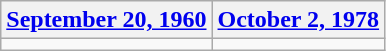<table class=wikitable>
<tr>
<th><a href='#'>September 20, 1960</a></th>
<th><a href='#'>October 2, 1978</a></th>
</tr>
<tr>
<td></td>
<td></td>
</tr>
</table>
